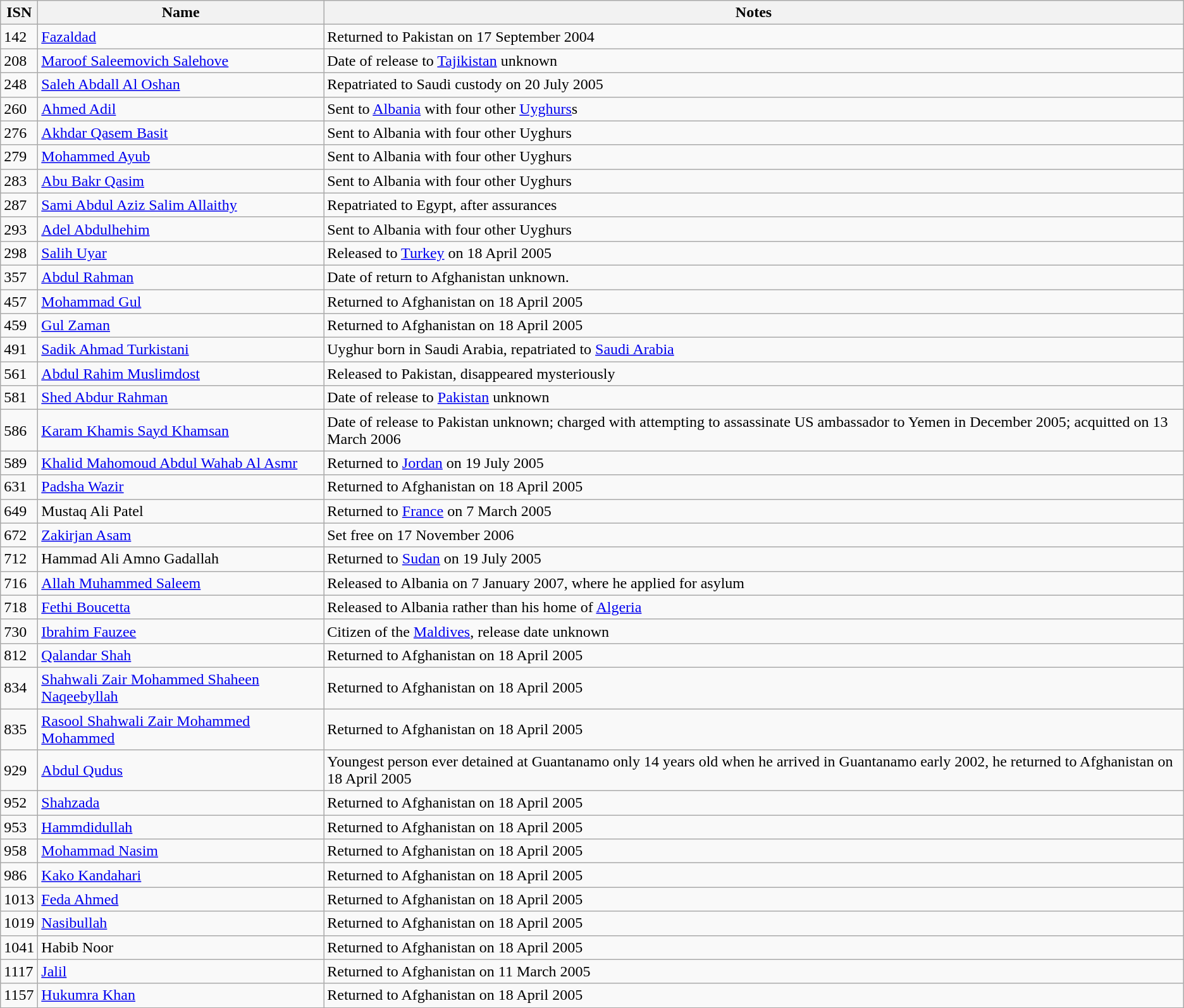<table class="wikitable">
<tr>
<th>ISN</th>
<th>Name</th>
<th>Notes</th>
</tr>
<tr>
<td>142</td>
<td><a href='#'>Fazaldad</a></td>
<td>Returned to Pakistan on 17 September 2004</td>
</tr>
<tr>
<td>208</td>
<td><a href='#'>Maroof Saleemovich Salehove</a></td>
<td>Date of release to <a href='#'>Tajikistan</a> unknown</td>
</tr>
<tr>
<td>248</td>
<td><a href='#'>Saleh Abdall Al Oshan</a></td>
<td>Repatriated to Saudi custody on 20 July 2005</td>
</tr>
<tr>
<td>260</td>
<td><a href='#'>Ahmed Adil</a></td>
<td>Sent to <a href='#'>Albania</a> with four other <a href='#'>Uyghurs</a>s</td>
</tr>
<tr>
<td>276</td>
<td><a href='#'>Akhdar Qasem Basit</a></td>
<td>Sent to Albania with four other Uyghurs</td>
</tr>
<tr>
<td>279</td>
<td><a href='#'>Mohammed Ayub</a></td>
<td>Sent to Albania with four other Uyghurs</td>
</tr>
<tr>
<td>283</td>
<td><a href='#'>Abu Bakr Qasim</a></td>
<td>Sent to Albania with four other Uyghurs</td>
</tr>
<tr>
<td>287</td>
<td><a href='#'>Sami Abdul Aziz Salim Allaithy</a></td>
<td>Repatriated to Egypt, after assurances</td>
</tr>
<tr>
<td>293</td>
<td><a href='#'>Adel Abdulhehim</a></td>
<td>Sent to Albania with four other Uyghurs</td>
</tr>
<tr>
<td>298</td>
<td><a href='#'>Salih Uyar</a></td>
<td>Released to <a href='#'>Turkey</a> on 18 April 2005</td>
</tr>
<tr>
<td>357</td>
<td><a href='#'>Abdul Rahman</a></td>
<td>Date of return to Afghanistan unknown.</td>
</tr>
<tr>
<td>457</td>
<td><a href='#'>Mohammad Gul</a></td>
<td>Returned to Afghanistan on 18 April 2005</td>
</tr>
<tr>
<td>459</td>
<td><a href='#'>Gul Zaman</a></td>
<td>Returned to Afghanistan on 18 April 2005</td>
</tr>
<tr>
<td>491</td>
<td><a href='#'>Sadik Ahmad Turkistani</a></td>
<td>Uyghur born in Saudi Arabia, repatriated to <a href='#'>Saudi Arabia</a></td>
</tr>
<tr>
<td>561</td>
<td><a href='#'>Abdul Rahim Muslimdost</a></td>
<td>Released to Pakistan, disappeared mysteriously</td>
</tr>
<tr>
<td>581</td>
<td><a href='#'>Shed Abdur Rahman</a></td>
<td>Date of release to <a href='#'>Pakistan</a> unknown</td>
</tr>
<tr>
<td>586</td>
<td><a href='#'>Karam Khamis Sayd Khamsan</a></td>
<td>Date of release to Pakistan unknown; charged with attempting to assassinate US ambassador to Yemen in December 2005; acquitted on 13 March 2006</td>
</tr>
<tr>
<td>589</td>
<td><a href='#'>Khalid Mahomoud Abdul Wahab Al Asmr</a></td>
<td>Returned to <a href='#'>Jordan</a> on 19 July 2005</td>
</tr>
<tr>
<td>631</td>
<td><a href='#'>Padsha Wazir</a></td>
<td>Returned to Afghanistan on 18 April 2005</td>
</tr>
<tr>
<td>649</td>
<td>Mustaq Ali Patel</td>
<td>Returned to <a href='#'>France</a> on 7 March 2005</td>
</tr>
<tr>
<td>672</td>
<td><a href='#'>Zakirjan Asam</a></td>
<td>Set free on 17 November 2006</td>
</tr>
<tr>
<td>712</td>
<td>Hammad Ali Amno Gadallah</td>
<td>Returned to <a href='#'>Sudan</a> on 19 July 2005</td>
</tr>
<tr>
<td>716</td>
<td><a href='#'>Allah Muhammed Saleem</a></td>
<td>Released to Albania on 7 January 2007, where he applied for asylum</td>
</tr>
<tr>
<td>718</td>
<td><a href='#'>Fethi Boucetta</a></td>
<td>Released to Albania rather than his home of <a href='#'>Algeria</a></td>
</tr>
<tr>
<td>730</td>
<td><a href='#'>Ibrahim Fauzee</a></td>
<td>Citizen of the <a href='#'>Maldives</a>, release date unknown</td>
</tr>
<tr>
<td>812</td>
<td><a href='#'>Qalandar Shah</a></td>
<td>Returned to Afghanistan on 18 April 2005</td>
</tr>
<tr>
<td>834</td>
<td><a href='#'>Shahwali Zair Mohammed Shaheen Naqeebyllah</a></td>
<td>Returned to Afghanistan on 18 April 2005</td>
</tr>
<tr>
<td>835</td>
<td><a href='#'>Rasool Shahwali Zair Mohammed Mohammed</a></td>
<td>Returned to Afghanistan on 18 April 2005</td>
</tr>
<tr>
<td>929</td>
<td><a href='#'>Abdul Qudus</a></td>
<td>Youngest person ever detained at Guantanamo only 14 years old when he arrived in Guantanamo early 2002, he returned to Afghanistan on 18 April 2005</td>
</tr>
<tr>
<td>952</td>
<td><a href='#'>Shahzada</a></td>
<td>Returned to Afghanistan on 18 April 2005</td>
</tr>
<tr>
<td>953</td>
<td><a href='#'>Hammdidullah</a></td>
<td>Returned to Afghanistan on 18 April 2005</td>
</tr>
<tr>
<td>958</td>
<td><a href='#'>Mohammad Nasim</a></td>
<td>Returned to Afghanistan on 18 April 2005</td>
</tr>
<tr>
<td>986</td>
<td><a href='#'>Kako Kandahari</a></td>
<td>Returned to Afghanistan on 18 April 2005</td>
</tr>
<tr>
<td>1013</td>
<td><a href='#'>Feda Ahmed</a></td>
<td>Returned to Afghanistan on 18 April 2005</td>
</tr>
<tr>
<td>1019</td>
<td><a href='#'>Nasibullah</a></td>
<td>Returned to Afghanistan on 18 April 2005</td>
</tr>
<tr>
<td>1041</td>
<td>Habib Noor</td>
<td>Returned to Afghanistan on 18 April 2005</td>
</tr>
<tr>
<td>1117</td>
<td><a href='#'>Jalil</a></td>
<td>Returned to Afghanistan on 11 March 2005</td>
</tr>
<tr>
<td>1157</td>
<td><a href='#'>Hukumra Khan</a></td>
<td>Returned to Afghanistan on 18 April 2005</td>
</tr>
</table>
